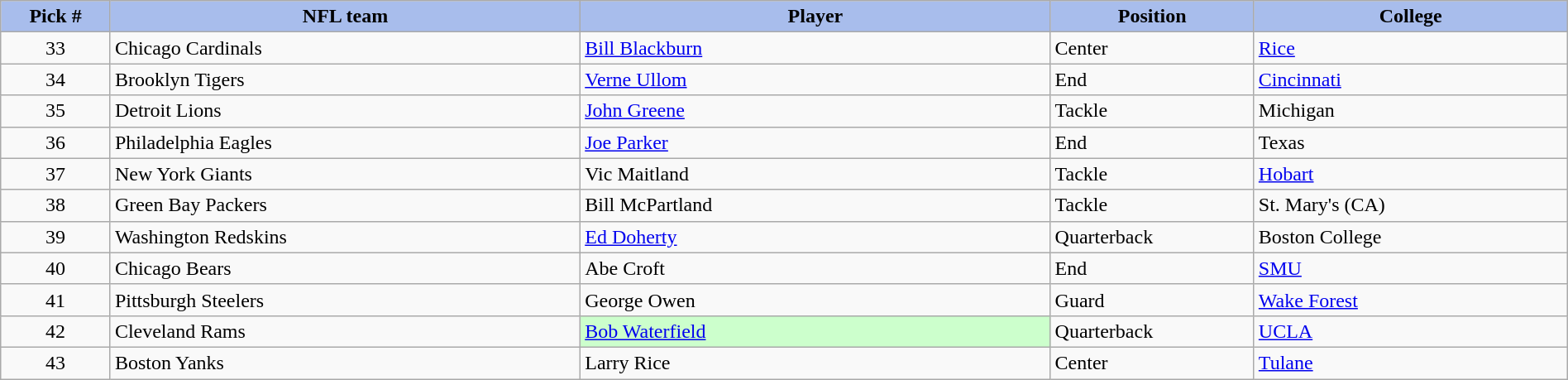<table class="wikitable sortable sortable" style="width: 100%">
<tr>
<th style="background:#A8BDEC;" width=7%>Pick #</th>
<th width=30% style="background:#A8BDEC;">NFL team</th>
<th width=30% style="background:#A8BDEC;">Player</th>
<th width=13% style="background:#A8BDEC;">Position</th>
<th style="background:#A8BDEC;">College</th>
</tr>
<tr>
<td align=center>33</td>
<td>Chicago Cardinals</td>
<td><a href='#'>Bill Blackburn</a></td>
<td>Center</td>
<td><a href='#'>Rice</a></td>
</tr>
<tr>
<td align=center>34</td>
<td>Brooklyn Tigers</td>
<td><a href='#'>Verne Ullom</a></td>
<td>End</td>
<td><a href='#'>Cincinnati</a></td>
</tr>
<tr>
<td align=center>35</td>
<td>Detroit Lions</td>
<td><a href='#'>John Greene</a></td>
<td>Tackle</td>
<td>Michigan</td>
</tr>
<tr>
<td align=center>36</td>
<td>Philadelphia Eagles</td>
<td><a href='#'>Joe Parker</a></td>
<td>End</td>
<td>Texas</td>
</tr>
<tr>
<td align=center>37</td>
<td>New York Giants</td>
<td>Vic Maitland</td>
<td>Tackle</td>
<td><a href='#'>Hobart</a></td>
</tr>
<tr>
<td align=center>38</td>
<td>Green Bay Packers</td>
<td>Bill McPartland</td>
<td>Tackle</td>
<td>St. Mary's (CA)</td>
</tr>
<tr>
<td align=center>39</td>
<td>Washington Redskins</td>
<td><a href='#'>Ed Doherty</a></td>
<td>Quarterback</td>
<td>Boston College</td>
</tr>
<tr>
<td align=center>40</td>
<td>Chicago Bears</td>
<td>Abe Croft</td>
<td>End</td>
<td><a href='#'>SMU</a></td>
</tr>
<tr>
<td align=center>41</td>
<td>Pittsburgh Steelers</td>
<td>George Owen</td>
<td>Guard</td>
<td><a href='#'>Wake Forest</a></td>
</tr>
<tr>
<td align=center>42</td>
<td>Cleveland Rams</td>
<td bgcolor="#CCFFCC"><a href='#'>Bob Waterfield</a></td>
<td>Quarterback</td>
<td><a href='#'>UCLA</a></td>
</tr>
<tr>
<td align=center>43</td>
<td>Boston Yanks</td>
<td>Larry Rice</td>
<td>Center</td>
<td><a href='#'>Tulane</a></td>
</tr>
</table>
